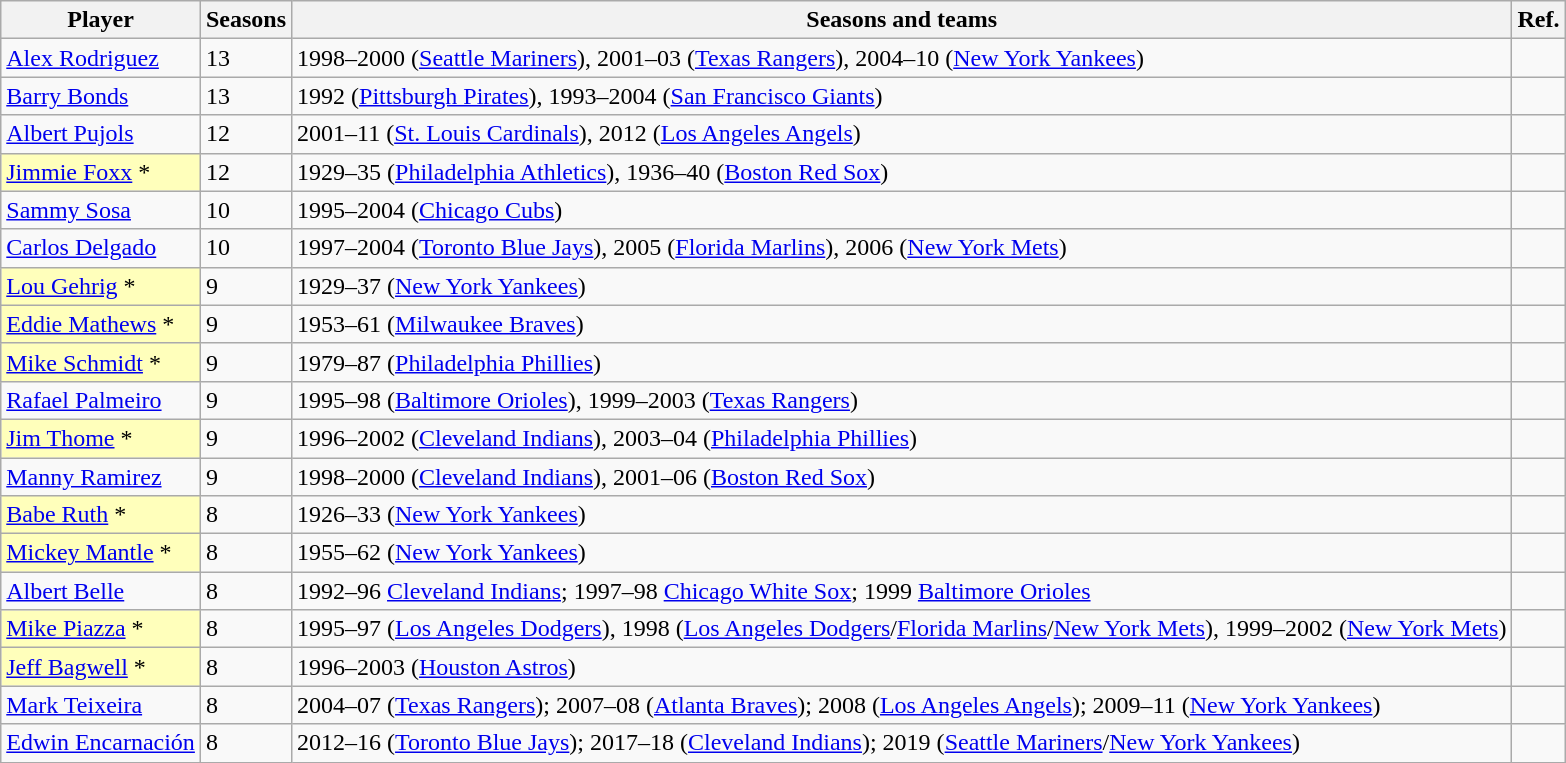<table class="wikitable">
<tr>
<th>Player</th>
<th>Seasons</th>
<th>Seasons and teams</th>
<th>Ref.</th>
</tr>
<tr>
<td><a href='#'>Alex Rodriguez</a></td>
<td>13</td>
<td>1998–2000 (<a href='#'>Seattle Mariners</a>), 2001–03 (<a href='#'>Texas Rangers</a>), 2004–10 (<a href='#'>New York Yankees</a>)</td>
<td></td>
</tr>
<tr>
<td><a href='#'>Barry Bonds</a></td>
<td>13</td>
<td>1992 (<a href='#'>Pittsburgh Pirates</a>), 1993–2004 (<a href='#'>San Francisco Giants</a>)</td>
<td></td>
</tr>
<tr>
<td><a href='#'>Albert Pujols</a></td>
<td>12</td>
<td>2001–11 (<a href='#'>St. Louis Cardinals</a>), 2012 (<a href='#'>Los Angeles Angels</a>)</td>
<td></td>
</tr>
<tr>
<td style="background-color:#ffffbb"><a href='#'>Jimmie Foxx</a> *</td>
<td>12</td>
<td>1929–35 (<a href='#'>Philadelphia Athletics</a>), 1936–40 (<a href='#'>Boston Red Sox</a>)</td>
<td></td>
</tr>
<tr>
<td><a href='#'>Sammy Sosa</a></td>
<td>10</td>
<td>1995–2004 (<a href='#'>Chicago Cubs</a>)</td>
<td></td>
</tr>
<tr>
<td><a href='#'>Carlos Delgado</a></td>
<td>10</td>
<td>1997–2004 (<a href='#'>Toronto Blue Jays</a>), 2005 (<a href='#'>Florida Marlins</a>), 2006 (<a href='#'>New York Mets</a>)</td>
<td></td>
</tr>
<tr>
<td style="background-color:#ffffbb"><a href='#'>Lou Gehrig</a> *</td>
<td>9</td>
<td>1929–37 (<a href='#'>New York Yankees</a>)</td>
<td></td>
</tr>
<tr>
<td style="background-color:#ffffbb"><a href='#'>Eddie Mathews</a> *</td>
<td>9</td>
<td>1953–61 (<a href='#'>Milwaukee Braves</a>)</td>
<td></td>
</tr>
<tr>
<td style="background-color:#ffffbb"><a href='#'>Mike Schmidt</a> *</td>
<td>9</td>
<td>1979–87 (<a href='#'>Philadelphia Phillies</a>)</td>
<td></td>
</tr>
<tr>
<td><a href='#'>Rafael Palmeiro</a></td>
<td>9</td>
<td>1995–98 (<a href='#'>Baltimore Orioles</a>), 1999–2003 (<a href='#'>Texas Rangers</a>)</td>
<td></td>
</tr>
<tr>
<td style="background-color:#ffffbb"><a href='#'>Jim Thome</a> *</td>
<td>9</td>
<td>1996–2002 (<a href='#'>Cleveland Indians</a>), 2003–04 (<a href='#'>Philadelphia Phillies</a>)</td>
<td></td>
</tr>
<tr>
<td><a href='#'>Manny Ramirez</a></td>
<td>9</td>
<td>1998–2000 (<a href='#'>Cleveland Indians</a>), 2001–06 (<a href='#'>Boston Red Sox</a>)</td>
<td></td>
</tr>
<tr>
<td style="background-color:#ffffbb"><a href='#'>Babe Ruth</a> *</td>
<td>8</td>
<td>1926–33 (<a href='#'>New York Yankees</a>)</td>
<td></td>
</tr>
<tr>
<td style="background-color:#ffffbb"><a href='#'>Mickey Mantle</a> *</td>
<td>8</td>
<td>1955–62 (<a href='#'>New York Yankees</a>)</td>
<td></td>
</tr>
<tr>
<td><a href='#'>Albert Belle</a></td>
<td>8</td>
<td>1992–96 <a href='#'>Cleveland Indians</a>; 1997–98 <a href='#'>Chicago White Sox</a>; 1999 <a href='#'>Baltimore Orioles</a></td>
<td></td>
</tr>
<tr>
<td style="background-color:#ffffbb"><a href='#'>Mike Piazza</a> *</td>
<td>8</td>
<td>1995–97 (<a href='#'>Los Angeles Dodgers</a>), 1998 (<a href='#'>Los Angeles Dodgers</a>/<a href='#'>Florida Marlins</a>/<a href='#'>New York Mets</a>), 1999–2002 (<a href='#'>New York Mets</a>)</td>
<td></td>
</tr>
<tr>
<td style="background-color:#ffffbb"><a href='#'>Jeff Bagwell</a> *</td>
<td>8</td>
<td>1996–2003 (<a href='#'>Houston Astros</a>)</td>
<td></td>
</tr>
<tr>
<td><a href='#'>Mark Teixeira</a></td>
<td>8</td>
<td>2004–07 (<a href='#'>Texas Rangers</a>); 2007–08 (<a href='#'>Atlanta Braves</a>); 2008 (<a href='#'>Los Angeles Angels</a>); 2009–11 (<a href='#'>New York Yankees</a>)</td>
<td></td>
</tr>
<tr>
<td><a href='#'>Edwin Encarnación</a></td>
<td>8</td>
<td>2012–16 (<a href='#'>Toronto Blue Jays</a>); 2017–18 (<a href='#'>Cleveland Indians</a>); 2019 (<a href='#'>Seattle Mariners</a>/<a href='#'>New York Yankees</a>)</td>
<td></td>
</tr>
</table>
